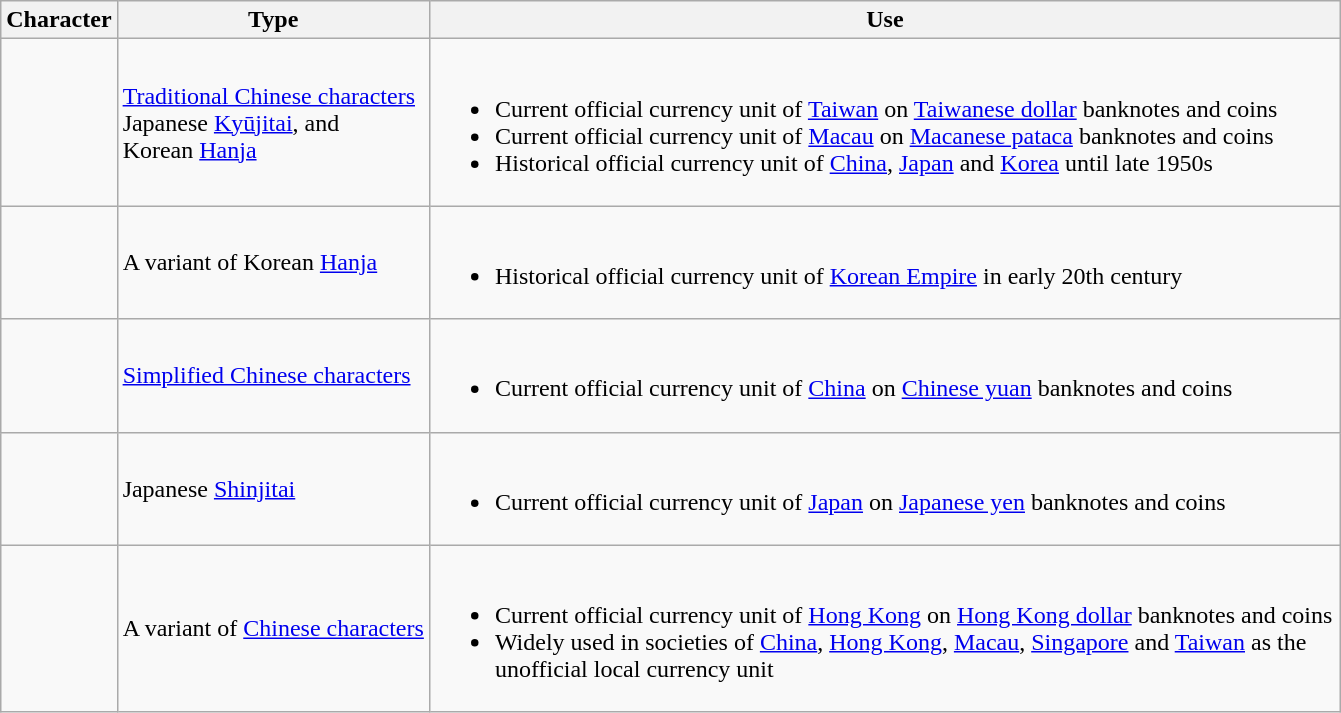<table class=wikitable>
<tr>
<th>Character</th>
<th>Type</th>
<th width=600>Use</th>
</tr>
<tr>
<td align=center></td>
<td><a href='#'>Traditional Chinese characters</a><br>Japanese <a href='#'>Kyūjitai</a>, and<br>Korean <a href='#'>Hanja</a></td>
<td><br><ul><li>Current official currency unit of <a href='#'>Taiwan</a> on <a href='#'>Taiwanese dollar</a> banknotes and coins</li><li>Current official currency unit of <a href='#'>Macau</a> on <a href='#'>Macanese pataca</a> banknotes and coins</li><li>Historical official currency unit of <a href='#'>China</a>, <a href='#'>Japan</a> and <a href='#'>Korea</a> until late 1950s</li></ul></td>
</tr>
<tr>
<td align=center></td>
<td>A variant of Korean <a href='#'>Hanja</a></td>
<td><br><ul><li>Historical official currency unit of <a href='#'>Korean Empire</a> in early 20th century</li></ul></td>
</tr>
<tr>
<td align=center></td>
<td><a href='#'>Simplified Chinese characters</a></td>
<td><br><ul><li>Current official currency unit of <a href='#'>China</a> on <a href='#'>Chinese yuan</a> banknotes and coins</li></ul></td>
</tr>
<tr>
<td align=center></td>
<td>Japanese <a href='#'>Shinjitai</a></td>
<td><br><ul><li>Current official currency unit of <a href='#'>Japan</a> on <a href='#'>Japanese yen</a> banknotes and coins</li></ul></td>
</tr>
<tr>
<td align=center></td>
<td>A variant of <a href='#'>Chinese characters</a></td>
<td><br><ul><li>Current official currency unit of <a href='#'>Hong Kong</a> on <a href='#'>Hong Kong dollar</a> banknotes and coins</li><li>Widely used in societies of <a href='#'>China</a>, <a href='#'>Hong Kong</a>, <a href='#'>Macau</a>, <a href='#'>Singapore</a> and <a href='#'>Taiwan</a> as the unofficial local currency unit</li></ul></td>
</tr>
</table>
